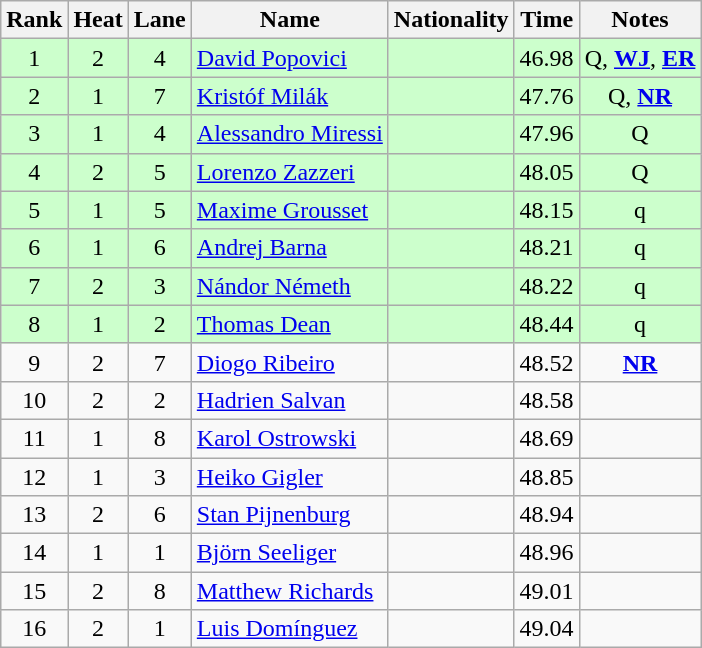<table class="wikitable sortable" style="text-align:center">
<tr>
<th>Rank</th>
<th>Heat</th>
<th>Lane</th>
<th>Name</th>
<th>Nationality</th>
<th>Time</th>
<th>Notes</th>
</tr>
<tr bgcolor=ccffcc>
<td>1</td>
<td>2</td>
<td>4</td>
<td align=left><a href='#'>David Popovici</a></td>
<td align=left></td>
<td>46.98</td>
<td>Q, <strong><a href='#'>WJ</a></strong>, <strong><a href='#'>ER</a></strong></td>
</tr>
<tr bgcolor=ccffcc>
<td>2</td>
<td>1</td>
<td>7</td>
<td align=left><a href='#'>Kristóf Milák</a></td>
<td align=left></td>
<td>47.76</td>
<td>Q, <strong><a href='#'>NR</a></strong></td>
</tr>
<tr bgcolor=ccffcc>
<td>3</td>
<td>1</td>
<td>4</td>
<td align=left><a href='#'>Alessandro Miressi</a></td>
<td align=left></td>
<td>47.96</td>
<td>Q</td>
</tr>
<tr bgcolor=ccffcc>
<td>4</td>
<td>2</td>
<td>5</td>
<td align=left><a href='#'>Lorenzo Zazzeri</a></td>
<td align=left></td>
<td>48.05</td>
<td>Q</td>
</tr>
<tr bgcolor=ccffcc>
<td>5</td>
<td>1</td>
<td>5</td>
<td align=left><a href='#'>Maxime Grousset</a></td>
<td align=left></td>
<td>48.15</td>
<td>q</td>
</tr>
<tr bgcolor=ccffcc>
<td>6</td>
<td>1</td>
<td>6</td>
<td align=left><a href='#'>Andrej Barna</a></td>
<td align=left></td>
<td>48.21</td>
<td>q</td>
</tr>
<tr bgcolor=ccffcc>
<td>7</td>
<td>2</td>
<td>3</td>
<td align=left><a href='#'>Nándor Németh</a></td>
<td align=left></td>
<td>48.22</td>
<td>q</td>
</tr>
<tr bgcolor=ccffcc>
<td>8</td>
<td>1</td>
<td>2</td>
<td align=left><a href='#'>Thomas Dean</a></td>
<td align=left></td>
<td>48.44</td>
<td>q</td>
</tr>
<tr>
<td>9</td>
<td>2</td>
<td>7</td>
<td align=left><a href='#'>Diogo Ribeiro</a></td>
<td align=left></td>
<td>48.52</td>
<td><strong><a href='#'>NR</a></strong></td>
</tr>
<tr>
<td>10</td>
<td>2</td>
<td>2</td>
<td align=left><a href='#'>Hadrien Salvan</a></td>
<td align=left></td>
<td>48.58</td>
<td></td>
</tr>
<tr>
<td>11</td>
<td>1</td>
<td>8</td>
<td align=left><a href='#'>Karol Ostrowski</a></td>
<td align=left></td>
<td>48.69</td>
<td></td>
</tr>
<tr>
<td>12</td>
<td>1</td>
<td>3</td>
<td align=left><a href='#'>Heiko Gigler</a></td>
<td align=left></td>
<td>48.85</td>
<td></td>
</tr>
<tr>
<td>13</td>
<td>2</td>
<td>6</td>
<td align=left><a href='#'>Stan Pijnenburg</a></td>
<td align=left></td>
<td>48.94</td>
<td></td>
</tr>
<tr>
<td>14</td>
<td>1</td>
<td>1</td>
<td align=left><a href='#'>Björn Seeliger</a></td>
<td align=left></td>
<td>48.96</td>
<td></td>
</tr>
<tr>
<td>15</td>
<td>2</td>
<td>8</td>
<td align=left><a href='#'>Matthew Richards</a></td>
<td align=left></td>
<td>49.01</td>
<td></td>
</tr>
<tr>
<td>16</td>
<td>2</td>
<td>1</td>
<td align=left><a href='#'>Luis Domínguez</a></td>
<td align=left></td>
<td>49.04</td>
<td></td>
</tr>
</table>
